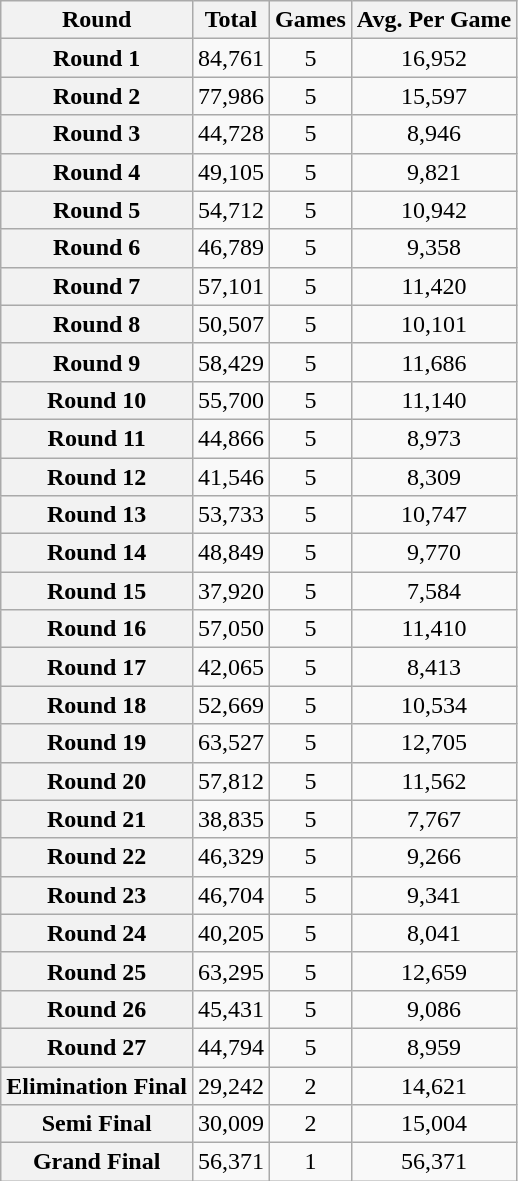<table class="wikitable plainrowheaders sortable" style="text-align:center;">
<tr>
<th>Round</th>
<th>Total</th>
<th>Games</th>
<th>Avg. Per Game</th>
</tr>
<tr>
<th scope='row'>Round 1</th>
<td>84,761</td>
<td>5</td>
<td>16,952</td>
</tr>
<tr>
<th scope='row'>Round 2</th>
<td>77,986</td>
<td>5</td>
<td>15,597</td>
</tr>
<tr>
<th scope='row'>Round 3</th>
<td>44,728</td>
<td>5</td>
<td>8,946</td>
</tr>
<tr>
<th scope='row'>Round 4</th>
<td>49,105</td>
<td>5</td>
<td>9,821</td>
</tr>
<tr>
<th scope='row'>Round 5</th>
<td>54,712</td>
<td>5</td>
<td>10,942</td>
</tr>
<tr>
<th scope='row'>Round 6</th>
<td>46,789</td>
<td>5</td>
<td>9,358</td>
</tr>
<tr>
<th scope='row'>Round 7</th>
<td>57,101</td>
<td>5</td>
<td>11,420</td>
</tr>
<tr>
<th scope='row'>Round 8</th>
<td>50,507</td>
<td>5</td>
<td>10,101</td>
</tr>
<tr>
<th scope='row'>Round 9</th>
<td>58,429</td>
<td>5</td>
<td>11,686</td>
</tr>
<tr>
<th scope='row'>Round 10</th>
<td>55,700</td>
<td>5</td>
<td>11,140</td>
</tr>
<tr>
<th scope='row'>Round 11</th>
<td>44,866</td>
<td>5</td>
<td>8,973</td>
</tr>
<tr>
<th scope='row'>Round 12</th>
<td>41,546</td>
<td>5</td>
<td>8,309</td>
</tr>
<tr>
<th scope='row'>Round 13</th>
<td>53,733</td>
<td>5</td>
<td>10,747</td>
</tr>
<tr>
<th scope='row'>Round 14</th>
<td>48,849</td>
<td>5</td>
<td>9,770</td>
</tr>
<tr>
<th scope='row'>Round 15</th>
<td>37,920</td>
<td>5</td>
<td>7,584</td>
</tr>
<tr>
<th scope='row'>Round 16</th>
<td>57,050</td>
<td>5</td>
<td>11,410</td>
</tr>
<tr>
<th scope='row'>Round 17</th>
<td>42,065</td>
<td>5</td>
<td>8,413</td>
</tr>
<tr>
<th scope='row'>Round 18</th>
<td>52,669</td>
<td>5</td>
<td>10,534</td>
</tr>
<tr>
<th scope='row'>Round 19</th>
<td>63,527</td>
<td>5</td>
<td>12,705</td>
</tr>
<tr>
<th scope='row'>Round 20</th>
<td>57,812</td>
<td>5</td>
<td>11,562</td>
</tr>
<tr>
<th scope='row'>Round 21</th>
<td>38,835</td>
<td>5</td>
<td>7,767</td>
</tr>
<tr>
<th scope='row'>Round 22</th>
<td>46,329</td>
<td>5</td>
<td>9,266</td>
</tr>
<tr>
<th scope='row'>Round 23</th>
<td>46,704</td>
<td>5</td>
<td>9,341</td>
</tr>
<tr>
<th scope='row'>Round 24</th>
<td>40,205</td>
<td>5</td>
<td>8,041</td>
</tr>
<tr>
<th scope='row'>Round 25</th>
<td>63,295</td>
<td>5</td>
<td>12,659</td>
</tr>
<tr>
<th scope='row'>Round 26</th>
<td>45,431</td>
<td>5</td>
<td>9,086</td>
</tr>
<tr>
<th scope='row'>Round 27</th>
<td>44,794</td>
<td>5</td>
<td>8,959</td>
</tr>
<tr>
<th scope='row'>Elimination Final</th>
<td>29,242</td>
<td>2</td>
<td>14,621</td>
</tr>
<tr>
<th scope='row'>Semi Final</th>
<td>30,009</td>
<td>2</td>
<td>15,004</td>
</tr>
<tr>
<th scope='row'>Grand Final</th>
<td>56,371</td>
<td>1</td>
<td>56,371</td>
</tr>
</table>
